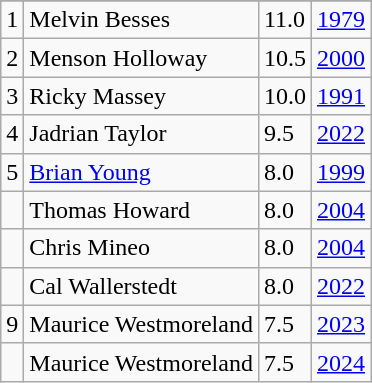<table class="wikitable">
<tr>
</tr>
<tr>
<td>1</td>
<td>Melvin Besses</td>
<td>11.0</td>
<td><a href='#'>1979</a></td>
</tr>
<tr>
<td>2</td>
<td>Menson Holloway</td>
<td>10.5</td>
<td><a href='#'>2000</a></td>
</tr>
<tr>
<td>3</td>
<td>Ricky Massey</td>
<td>10.0</td>
<td><a href='#'>1991</a></td>
</tr>
<tr>
<td>4</td>
<td>Jadrian Taylor</td>
<td>9.5</td>
<td><a href='#'>2022</a></td>
</tr>
<tr>
<td>5</td>
<td><a href='#'>Brian Young</a></td>
<td>8.0</td>
<td><a href='#'>1999</a></td>
</tr>
<tr>
<td></td>
<td>Thomas Howard</td>
<td>8.0</td>
<td><a href='#'>2004</a></td>
</tr>
<tr>
<td></td>
<td>Chris Mineo</td>
<td>8.0</td>
<td><a href='#'>2004</a></td>
</tr>
<tr>
<td></td>
<td>Cal Wallerstedt</td>
<td>8.0</td>
<td><a href='#'>2022</a></td>
</tr>
<tr>
<td>9</td>
<td>Maurice Westmoreland</td>
<td>7.5</td>
<td><a href='#'>2023</a></td>
</tr>
<tr>
<td></td>
<td>Maurice Westmoreland</td>
<td>7.5</td>
<td><a href='#'>2024</a></td>
</tr>
</table>
